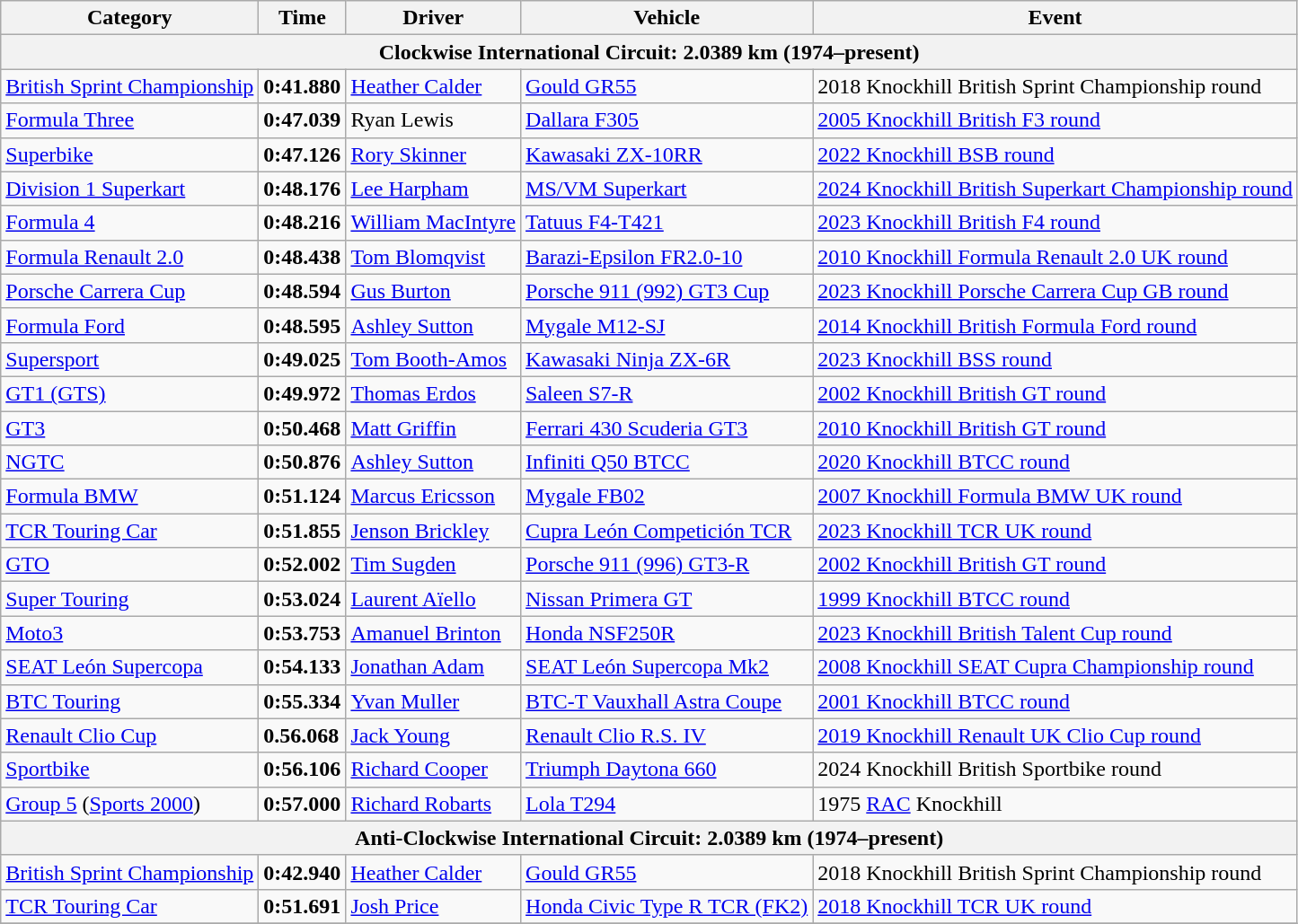<table class="wikitable">
<tr>
<th>Category</th>
<th>Time</th>
<th>Driver</th>
<th>Vehicle</th>
<th>Event</th>
</tr>
<tr>
<th colspan=5>Clockwise International Circuit: 2.0389 km (1974–present)</th>
</tr>
<tr>
<td><a href='#'>British Sprint Championship</a></td>
<td><strong>0:41.880</strong></td>
<td><a href='#'>Heather Calder</a></td>
<td><a href='#'>Gould GR55</a></td>
<td>2018 Knockhill British Sprint Championship round</td>
</tr>
<tr>
<td><a href='#'>Formula Three</a></td>
<td><strong>0:47.039</strong></td>
<td>Ryan Lewis</td>
<td><a href='#'>Dallara F305</a></td>
<td><a href='#'>2005 Knockhill British F3 round</a></td>
</tr>
<tr>
<td><a href='#'>Superbike</a></td>
<td><strong>0:47.126</strong></td>
<td><a href='#'>Rory Skinner</a></td>
<td><a href='#'>Kawasaki ZX-10RR</a></td>
<td><a href='#'>2022 Knockhill BSB round</a></td>
</tr>
<tr>
<td><a href='#'>Division 1 Superkart</a></td>
<td><strong>0:48.176</strong></td>
<td><a href='#'>Lee Harpham</a></td>
<td><a href='#'>MS/VM Superkart</a></td>
<td><a href='#'>2024 Knockhill British Superkart Championship round</a></td>
</tr>
<tr>
<td><a href='#'>Formula 4</a></td>
<td><strong>0:48.216</strong></td>
<td><a href='#'>William MacIntyre</a></td>
<td><a href='#'>Tatuus F4-T421</a></td>
<td><a href='#'>2023 Knockhill British F4 round</a></td>
</tr>
<tr>
<td><a href='#'>Formula Renault 2.0</a></td>
<td><strong>0:48.438</strong></td>
<td><a href='#'>Tom Blomqvist</a></td>
<td><a href='#'>Barazi-Epsilon FR2.0-10</a></td>
<td><a href='#'>2010 Knockhill Formula Renault 2.0 UK round</a></td>
</tr>
<tr>
<td><a href='#'>Porsche Carrera Cup</a></td>
<td><strong>0:48.594</strong></td>
<td><a href='#'>Gus Burton</a></td>
<td><a href='#'>Porsche 911 (992) GT3 Cup</a></td>
<td><a href='#'>2023 Knockhill Porsche Carrera Cup GB round</a></td>
</tr>
<tr>
<td><a href='#'>Formula Ford</a></td>
<td><strong>0:48.595</strong></td>
<td><a href='#'>Ashley Sutton</a></td>
<td><a href='#'>Mygale M12-SJ</a></td>
<td><a href='#'>2014 Knockhill British Formula Ford round</a></td>
</tr>
<tr>
<td><a href='#'>Supersport</a></td>
<td><strong>0:49.025</strong></td>
<td><a href='#'>Tom Booth-Amos</a></td>
<td><a href='#'>Kawasaki Ninja ZX-6R</a></td>
<td><a href='#'>2023 Knockhill BSS round</a></td>
</tr>
<tr>
<td><a href='#'>GT1 (GTS)</a></td>
<td><strong>0:49.972</strong></td>
<td><a href='#'>Thomas Erdos</a></td>
<td><a href='#'>Saleen S7-R</a></td>
<td><a href='#'>2002 Knockhill British GT round</a></td>
</tr>
<tr>
<td><a href='#'>GT3</a></td>
<td><strong>0:50.468</strong></td>
<td><a href='#'>Matt Griffin</a></td>
<td><a href='#'>Ferrari 430 Scuderia GT3</a></td>
<td><a href='#'>2010 Knockhill British GT round</a></td>
</tr>
<tr>
<td><a href='#'>NGTC</a></td>
<td><strong>0:50.876</strong></td>
<td><a href='#'>Ashley Sutton</a></td>
<td><a href='#'>Infiniti Q50 BTCC</a></td>
<td><a href='#'>2020 Knockhill BTCC round</a></td>
</tr>
<tr>
<td><a href='#'>Formula BMW</a></td>
<td><strong>0:51.124</strong></td>
<td><a href='#'>Marcus Ericsson</a></td>
<td><a href='#'>Mygale FB02</a></td>
<td><a href='#'>2007 Knockhill Formula BMW UK round</a></td>
</tr>
<tr>
<td><a href='#'>TCR Touring Car</a></td>
<td><strong>0:51.855</strong></td>
<td><a href='#'>Jenson Brickley</a></td>
<td><a href='#'>Cupra León Competición TCR</a></td>
<td><a href='#'>2023 Knockhill TCR UK round</a></td>
</tr>
<tr>
<td><a href='#'>GTO</a></td>
<td><strong>0:52.002</strong></td>
<td><a href='#'>Tim Sugden</a></td>
<td><a href='#'>Porsche 911 (996) GT3-R</a></td>
<td><a href='#'>2002 Knockhill British GT round</a></td>
</tr>
<tr>
<td><a href='#'>Super Touring</a></td>
<td><strong>0:53.024</strong></td>
<td><a href='#'>Laurent Aïello</a></td>
<td><a href='#'>Nissan Primera GT</a></td>
<td><a href='#'>1999 Knockhill BTCC round</a></td>
</tr>
<tr>
<td><a href='#'>Moto3</a></td>
<td><strong>0:53.753</strong></td>
<td><a href='#'>Amanuel Brinton</a></td>
<td><a href='#'>Honda NSF250R</a></td>
<td><a href='#'>2023 Knockhill British Talent Cup round</a></td>
</tr>
<tr>
<td><a href='#'>SEAT León Supercopa</a></td>
<td><strong>0:54.133</strong></td>
<td><a href='#'>Jonathan Adam</a></td>
<td><a href='#'>SEAT León Supercopa Mk2</a></td>
<td><a href='#'>2008 Knockhill SEAT Cupra Championship round</a></td>
</tr>
<tr>
<td><a href='#'>BTC Touring</a></td>
<td><strong>0:55.334</strong></td>
<td><a href='#'>Yvan Muller</a></td>
<td><a href='#'>BTC-T Vauxhall Astra Coupe</a></td>
<td><a href='#'>2001 Knockhill BTCC round</a></td>
</tr>
<tr>
<td><a href='#'>Renault Clio Cup</a></td>
<td><strong>0.56.068</strong></td>
<td><a href='#'>Jack Young</a></td>
<td><a href='#'>Renault Clio R.S. IV</a></td>
<td><a href='#'>2019 Knockhill Renault UK Clio Cup round</a></td>
</tr>
<tr>
<td><a href='#'>Sportbike</a></td>
<td><strong>0:56.106</strong></td>
<td><a href='#'>Richard Cooper</a></td>
<td><a href='#'>Triumph Daytona 660</a></td>
<td>2024 Knockhill British Sportbike round</td>
</tr>
<tr>
<td><a href='#'>Group 5</a> (<a href='#'>Sports 2000</a>)</td>
<td><strong>0:57.000</strong></td>
<td><a href='#'>Richard Robarts</a></td>
<td><a href='#'>Lola T294</a></td>
<td>1975 <a href='#'>RAC</a> Knockhill</td>
</tr>
<tr>
<th colspan=5>Anti-Clockwise International Circuit: 2.0389 km (1974–present)</th>
</tr>
<tr>
<td><a href='#'>British Sprint Championship</a></td>
<td><strong>0:42.940</strong></td>
<td><a href='#'>Heather Calder</a></td>
<td><a href='#'>Gould GR55</a></td>
<td>2018 Knockhill British Sprint Championship round</td>
</tr>
<tr>
<td><a href='#'>TCR Touring Car</a></td>
<td><strong>0:51.691</strong></td>
<td><a href='#'>Josh Price</a></td>
<td><a href='#'>Honda Civic Type R TCR (FK2)</a></td>
<td><a href='#'>2018 Knockhill TCR UK round</a></td>
</tr>
<tr>
</tr>
</table>
